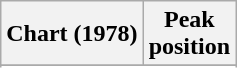<table class="wikitable sortable plainrowheaders" style="text-align:center">
<tr>
<th>Chart (1978)</th>
<th>Peak<br>position</th>
</tr>
<tr>
</tr>
<tr>
</tr>
</table>
